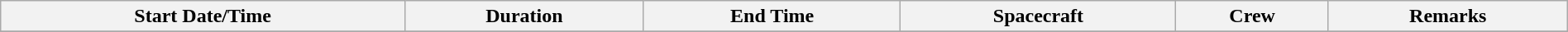<table class="wikitable" style="width:100%;">
<tr>
<th>Start Date/Time</th>
<th>Duration</th>
<th>End Time</th>
<th>Spacecraft</th>
<th>Crew</th>
<th>Remarks</th>
</tr>
<tr>
</tr>
</table>
